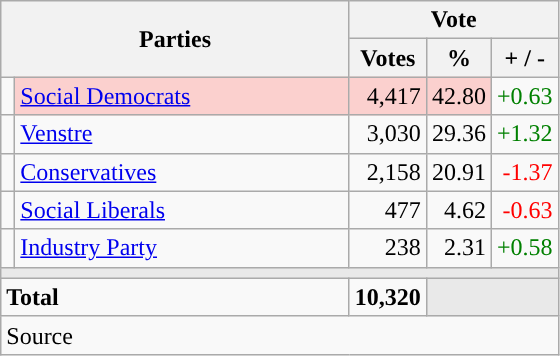<table class="wikitable" style="text-align:right;">
<tr>
<th style="text-align:centre;" rowspan="2" colspan="2" width="225">Parties</th>
<th colspan="3">Vote</th>
</tr>
<tr>
<th width="15">Votes</th>
<th width="15">%</th>
<th width="15">+ / -</th>
</tr>
<tr>
<td width="2" style="color:inherit;background:"></td>
<td bgcolor=#fbd0ce  align="left"><a href='#'>Social Democrats</a></td>
<td bgcolor=#fbd0ce>4,417</td>
<td bgcolor=#fbd0ce>42.80</td>
<td style=color:green;>+0.63</td>
</tr>
<tr>
<td width="2" style="color:inherit;background:"></td>
<td align="left"><a href='#'>Venstre</a></td>
<td>3,030</td>
<td>29.36</td>
<td style=color:green;>+1.32</td>
</tr>
<tr>
<td width="2" style="color:inherit;background:"></td>
<td align="left"><a href='#'>Conservatives</a></td>
<td>2,158</td>
<td>20.91</td>
<td style=color:red;>-1.37</td>
</tr>
<tr>
<td width="2" style="color:inherit;background:"></td>
<td align="left"><a href='#'>Social Liberals</a></td>
<td>477</td>
<td>4.62</td>
<td style=color:red;>-0.63</td>
</tr>
<tr>
<td width="2" style="color:inherit;background:"></td>
<td align="left"><a href='#'>Industry Party</a></td>
<td>238</td>
<td>2.31</td>
<td style=color:green;>+0.58</td>
</tr>
<tr>
<td colspan="7" bgcolor="#E9E9E9"></td>
</tr>
<tr>
<td align="left" colspan="2"><strong>Total</strong></td>
<td><strong>10,320</strong></td>
<td bgcolor="#E9E9E9" colspan="2"></td>
</tr>
<tr>
<td align="left" colspan="6">Source</td>
</tr>
</table>
